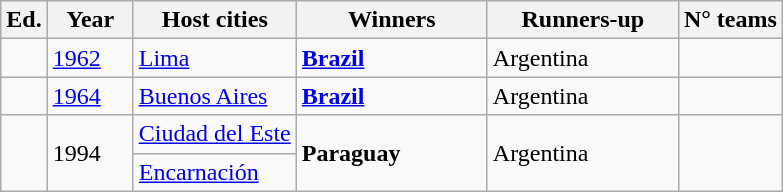<table class="wikitable" style="font-size: ; text-align:; width:;">
<tr>
<th width=px>Ed.</th>
<th width=50px>Year</th>
<th width=>Host cities</th>
<th width=120px>Winners</th>
<th width=120px>Runners-up</th>
<th width=>N° teams</th>
</tr>
<tr>
<td></td>
<td><a href='#'>1962</a></td>
<td><a href='#'>Lima</a></td>
<td> <strong><a href='#'>Brazil</a></strong></td>
<td> Argentina</td>
<td></td>
</tr>
<tr>
<td></td>
<td><a href='#'>1964</a></td>
<td><a href='#'>Buenos Aires</a></td>
<td> <strong><a href='#'>Brazil</a></strong></td>
<td> Argentina</td>
<td></td>
</tr>
<tr>
<td rowspan=2></td>
<td rowspan=2>1994</td>
<td><a href='#'>Ciudad del Este</a></td>
<td rowspan=2> <strong>Paraguay</strong></td>
<td rowspan=2> Argentina</td>
<td rowspan=2></td>
</tr>
<tr>
<td><a href='#'>Encarnación</a></td>
</tr>
</table>
